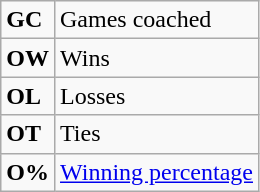<table class="wikitable">
<tr>
<td><strong>GC</strong></td>
<td>Games coached</td>
</tr>
<tr>
<td><strong>OW</strong></td>
<td>Wins</td>
</tr>
<tr>
<td><strong>OL</strong></td>
<td>Losses</td>
</tr>
<tr>
<td><strong>OT</strong></td>
<td>Ties</td>
</tr>
<tr>
<td align="center"><strong>O%</strong></td>
<td><a href='#'>Winning percentage</a></td>
</tr>
</table>
